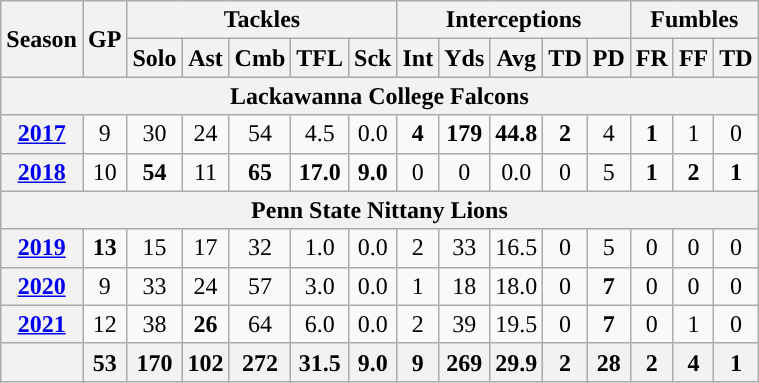<table class="wikitable" style="text-align:center;">
<tr>
<th rowspan="2">Season</th>
<th rowspan="2">GP</th>
<th colspan="5">Tackles</th>
<th colspan="5">Interceptions</th>
<th colspan="3">Fumbles</th>
</tr>
<tr>
<th>Solo</th>
<th>Ast</th>
<th>Cmb</th>
<th>TFL</th>
<th>Sck</th>
<th>Int</th>
<th>Yds</th>
<th>Avg</th>
<th>TD</th>
<th>PD</th>
<th>FR</th>
<th>FF</th>
<th>TD</th>
</tr>
<tr>
<th colspan="15">Lackawanna College Falcons</th>
</tr>
<tr>
<th><a href='#'>2017</a></th>
<td>9</td>
<td>30</td>
<td>24</td>
<td>54</td>
<td>4.5</td>
<td>0.0</td>
<td><strong>4</strong></td>
<td><strong>179</strong></td>
<td><strong>44.8</strong></td>
<td><strong>2</strong></td>
<td>4</td>
<td><strong>1</strong></td>
<td>1</td>
<td>0</td>
</tr>
<tr>
<th><a href='#'>2018</a></th>
<td>10</td>
<td><strong>54</strong></td>
<td>11</td>
<td><strong>65</strong></td>
<td><strong>17.0</strong></td>
<td><strong>9.0</strong></td>
<td>0</td>
<td>0</td>
<td>0.0</td>
<td>0</td>
<td>5</td>
<td><strong>1</strong></td>
<td><strong>2</strong></td>
<td><strong>1</strong></td>
</tr>
<tr>
<th colspan="15">Penn State Nittany Lions</th>
</tr>
<tr>
<th><a href='#'>2019</a></th>
<td><strong>13</strong></td>
<td>15</td>
<td>17</td>
<td>32</td>
<td>1.0</td>
<td>0.0</td>
<td>2</td>
<td>33</td>
<td>16.5</td>
<td>0</td>
<td>5</td>
<td>0</td>
<td>0</td>
<td>0</td>
</tr>
<tr>
<th><a href='#'>2020</a></th>
<td>9</td>
<td>33</td>
<td>24</td>
<td>57</td>
<td>3.0</td>
<td>0.0</td>
<td>1</td>
<td>18</td>
<td>18.0</td>
<td>0</td>
<td><strong>7</strong></td>
<td>0</td>
<td>0</td>
<td>0</td>
</tr>
<tr>
<th><a href='#'>2021</a></th>
<td>12</td>
<td>38</td>
<td><strong>26</strong></td>
<td>64</td>
<td>6.0</td>
<td>0.0</td>
<td>2</td>
<td>39</td>
<td>19.5</td>
<td>0</td>
<td><strong>7</strong></td>
<td>0</td>
<td>1</td>
<td>0</td>
</tr>
<tr>
<th></th>
<th>53</th>
<th>170</th>
<th>102</th>
<th>272</th>
<th>31.5</th>
<th>9.0</th>
<th>9</th>
<th>269</th>
<th>29.9</th>
<th>2</th>
<th>28</th>
<th>2</th>
<th>4</th>
<th>1</th>
</tr>
</table>
